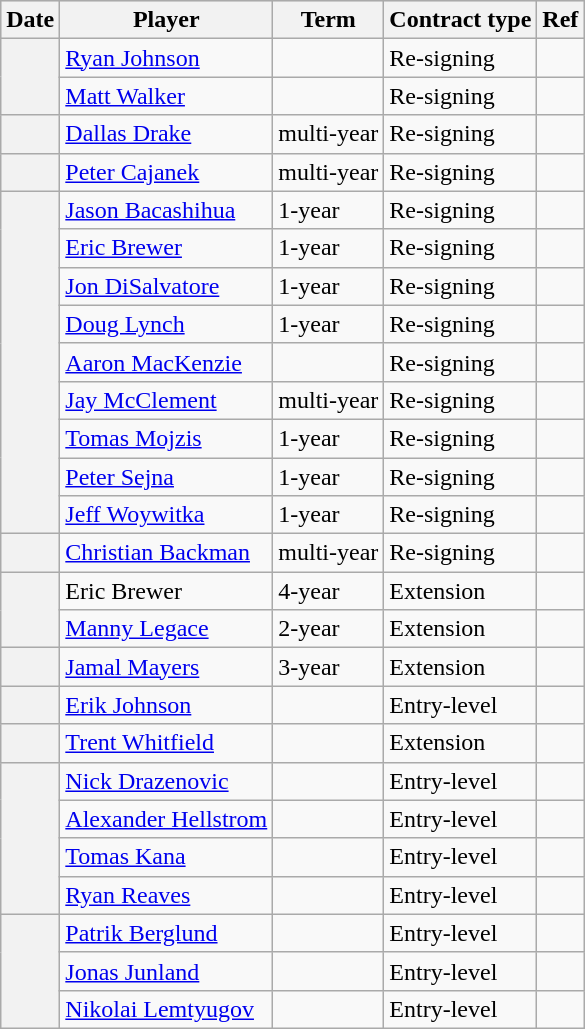<table class="wikitable plainrowheaders">
<tr style="background:#ddd; text-align:center;">
<th>Date</th>
<th>Player</th>
<th>Term</th>
<th>Contract type</th>
<th>Ref</th>
</tr>
<tr>
<th scope="row" rowspan=2></th>
<td><a href='#'>Ryan Johnson</a></td>
<td></td>
<td>Re-signing</td>
<td></td>
</tr>
<tr>
<td><a href='#'>Matt Walker</a></td>
<td></td>
<td>Re-signing</td>
<td></td>
</tr>
<tr>
<th scope="row"></th>
<td><a href='#'>Dallas Drake</a></td>
<td>multi-year</td>
<td>Re-signing</td>
<td></td>
</tr>
<tr>
<th scope="row"></th>
<td><a href='#'>Peter Cajanek</a></td>
<td>multi-year</td>
<td>Re-signing</td>
<td></td>
</tr>
<tr>
<th scope="row" rowspan=9></th>
<td><a href='#'>Jason Bacashihua</a></td>
<td>1-year</td>
<td>Re-signing</td>
<td></td>
</tr>
<tr>
<td><a href='#'>Eric Brewer</a></td>
<td>1-year</td>
<td>Re-signing</td>
<td></td>
</tr>
<tr>
<td><a href='#'>Jon DiSalvatore</a></td>
<td>1-year</td>
<td>Re-signing</td>
<td></td>
</tr>
<tr>
<td><a href='#'>Doug Lynch</a></td>
<td>1-year</td>
<td>Re-signing</td>
<td></td>
</tr>
<tr>
<td><a href='#'>Aaron MacKenzie</a></td>
<td></td>
<td>Re-signing</td>
<td></td>
</tr>
<tr>
<td><a href='#'>Jay McClement</a></td>
<td>multi-year</td>
<td>Re-signing</td>
<td></td>
</tr>
<tr>
<td><a href='#'>Tomas Mojzis</a></td>
<td>1-year</td>
<td>Re-signing</td>
<td></td>
</tr>
<tr>
<td><a href='#'>Peter Sejna</a></td>
<td>1-year</td>
<td>Re-signing</td>
<td></td>
</tr>
<tr>
<td><a href='#'>Jeff Woywitka</a></td>
<td>1-year</td>
<td>Re-signing</td>
<td></td>
</tr>
<tr>
<th scope="row"></th>
<td><a href='#'>Christian Backman</a></td>
<td>multi-year</td>
<td>Re-signing</td>
<td></td>
</tr>
<tr>
<th scope="row" rowspan=2></th>
<td>Eric Brewer</td>
<td>4-year</td>
<td>Extension</td>
<td></td>
</tr>
<tr>
<td><a href='#'>Manny Legace</a></td>
<td>2-year</td>
<td>Extension</td>
<td></td>
</tr>
<tr>
<th scope="row"></th>
<td><a href='#'>Jamal Mayers</a></td>
<td>3-year</td>
<td>Extension</td>
<td></td>
</tr>
<tr>
<th scope="row"></th>
<td><a href='#'>Erik Johnson</a></td>
<td></td>
<td>Entry-level</td>
<td></td>
</tr>
<tr>
<th scope="row"></th>
<td><a href='#'>Trent Whitfield</a></td>
<td></td>
<td>Extension</td>
<td></td>
</tr>
<tr>
<th scope="row" rowspan=4></th>
<td><a href='#'>Nick Drazenovic</a></td>
<td></td>
<td>Entry-level</td>
<td></td>
</tr>
<tr>
<td><a href='#'>Alexander Hellstrom</a></td>
<td></td>
<td>Entry-level</td>
<td></td>
</tr>
<tr>
<td><a href='#'>Tomas Kana</a></td>
<td></td>
<td>Entry-level</td>
<td></td>
</tr>
<tr>
<td><a href='#'>Ryan Reaves</a></td>
<td></td>
<td>Entry-level</td>
<td></td>
</tr>
<tr>
<th scope="row" rowspan=3></th>
<td><a href='#'>Patrik Berglund</a></td>
<td></td>
<td>Entry-level</td>
<td></td>
</tr>
<tr>
<td><a href='#'>Jonas Junland</a></td>
<td></td>
<td>Entry-level</td>
<td></td>
</tr>
<tr>
<td><a href='#'>Nikolai Lemtyugov</a></td>
<td></td>
<td>Entry-level</td>
<td></td>
</tr>
</table>
